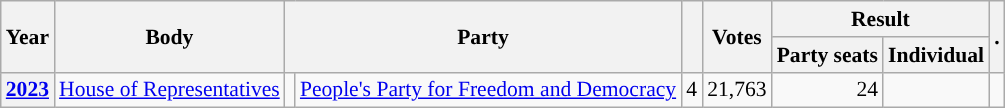<table class="wikitable plainrowheaders sortable" border=2 cellpadding=4 cellspacing=0 style="border: 1px #aaa solid; font-size: 90%; text-align:center;">
<tr>
<th scope="col" rowspan=2>Year</th>
<th scope="col" rowspan=2>Body</th>
<th scope="col" colspan=2 rowspan=2>Party</th>
<th scope="col" rowspan=2></th>
<th scope="col" rowspan=2>Votes</th>
<th scope="colgroup" colspan=2>Result</th>
<th scope="col" rowspan=2>.</th>
</tr>
<tr>
<th scope="col">Party seats</th>
<th scope="col">Individual</th>
</tr>
<tr>
<th scope="row"><a href='#'>2023</a></th>
<td><a href='#'>House of Representatives</a></td>
<td style="background-color:"></td>
<td><a href='#'>People's Party for Freedom and Democracy</a></td>
<td style=text-align:right>4</td>
<td style=text-align:right>21,763</td>
<td style=text-align:right>24</td>
<td></td>
<td></td>
</tr>
</table>
